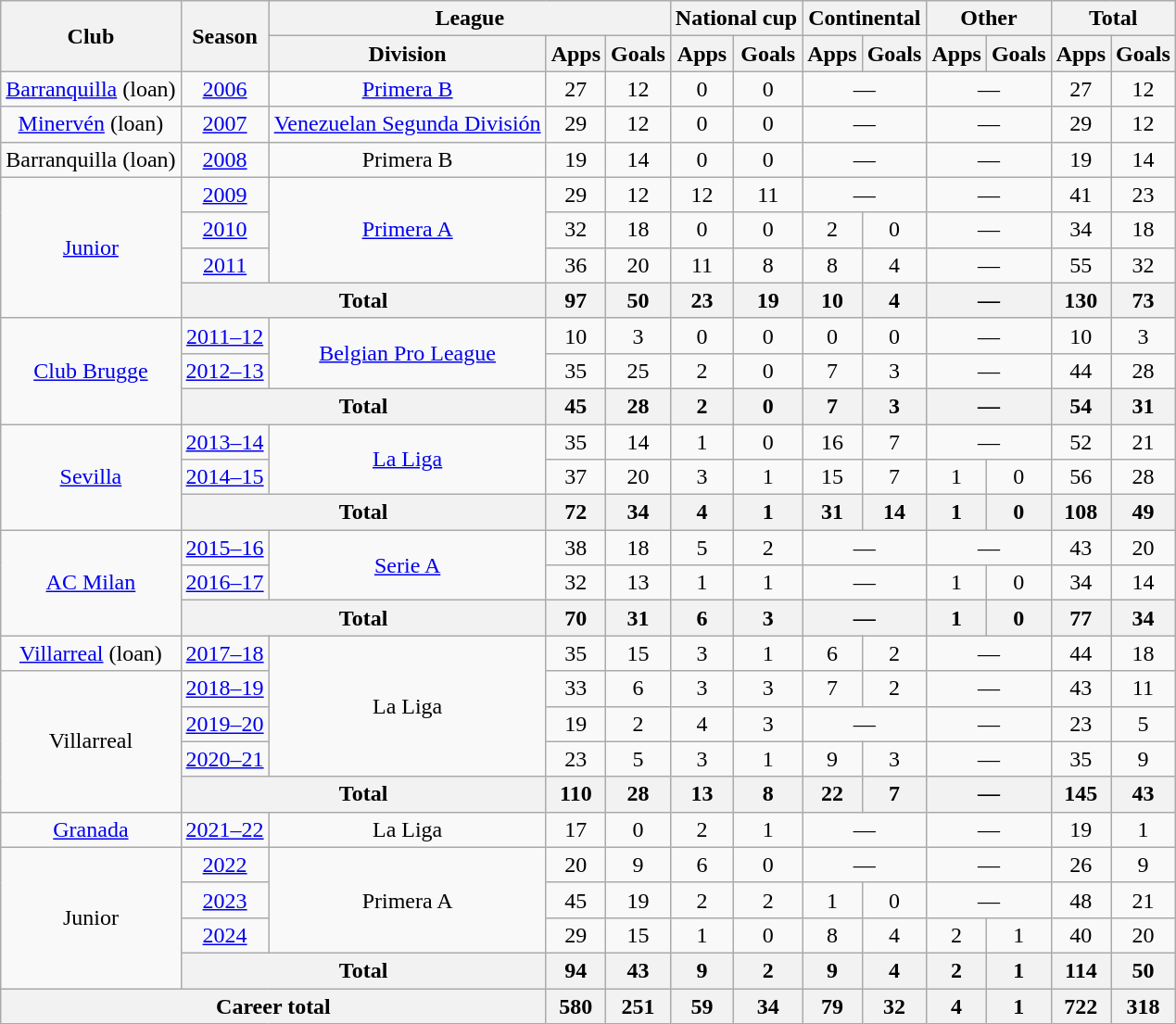<table class="wikitable" style="text-align: center">
<tr>
<th rowspan="2">Club</th>
<th rowspan="2">Season</th>
<th colspan="3">League</th>
<th colspan="2">National cup</th>
<th colspan="2">Continental</th>
<th colspan="2">Other</th>
<th colspan="2">Total</th>
</tr>
<tr>
<th>Division</th>
<th>Apps</th>
<th>Goals</th>
<th>Apps</th>
<th>Goals</th>
<th>Apps</th>
<th>Goals</th>
<th>Apps</th>
<th>Goals</th>
<th>Apps</th>
<th>Goals</th>
</tr>
<tr>
<td><a href='#'>Barranquilla</a> (loan)</td>
<td><a href='#'>2006</a></td>
<td><a href='#'>Primera B</a></td>
<td>27</td>
<td>12</td>
<td>0</td>
<td>0</td>
<td colspan="2">—</td>
<td colspan="2">—</td>
<td>27</td>
<td>12</td>
</tr>
<tr>
<td><a href='#'>Minervén</a> (loan)</td>
<td><a href='#'>2007</a></td>
<td><a href='#'>Venezuelan Segunda División</a></td>
<td>29</td>
<td>12</td>
<td>0</td>
<td>0</td>
<td colspan="2">—</td>
<td colspan="2">—</td>
<td>29</td>
<td>12</td>
</tr>
<tr>
<td>Barranquilla (loan)</td>
<td><a href='#'>2008</a></td>
<td>Primera B</td>
<td>19</td>
<td>14</td>
<td>0</td>
<td>0</td>
<td colspan="2">—</td>
<td colspan="2">—</td>
<td>19</td>
<td>14</td>
</tr>
<tr>
<td rowspan="4"><a href='#'>Junior</a></td>
<td><a href='#'>2009</a></td>
<td rowspan="3"><a href='#'>Primera A</a></td>
<td>29</td>
<td>12</td>
<td>12</td>
<td>11</td>
<td colspan="2">—</td>
<td colspan="2">—</td>
<td>41</td>
<td>23</td>
</tr>
<tr>
<td><a href='#'>2010</a></td>
<td>32</td>
<td>18</td>
<td>0</td>
<td>0</td>
<td>2</td>
<td>0</td>
<td colspan="2">—</td>
<td>34</td>
<td>18</td>
</tr>
<tr>
<td><a href='#'>2011</a></td>
<td>36</td>
<td>20</td>
<td>11</td>
<td>8</td>
<td>8</td>
<td>4</td>
<td colspan="2">—</td>
<td>55</td>
<td>32</td>
</tr>
<tr>
<th colspan="2">Total</th>
<th>97</th>
<th>50</th>
<th>23</th>
<th>19</th>
<th>10</th>
<th>4</th>
<th colspan="2">—</th>
<th>130</th>
<th>73</th>
</tr>
<tr>
<td rowspan="3"><a href='#'>Club Brugge</a></td>
<td><a href='#'>2011–12</a></td>
<td rowspan="2"><a href='#'>Belgian Pro League</a></td>
<td>10</td>
<td>3</td>
<td>0</td>
<td>0</td>
<td>0</td>
<td>0</td>
<td colspan="2">—</td>
<td>10</td>
<td>3</td>
</tr>
<tr>
<td><a href='#'>2012–13</a></td>
<td>35</td>
<td>25</td>
<td>2</td>
<td>0</td>
<td>7</td>
<td>3</td>
<td colspan="2">—</td>
<td>44</td>
<td>28</td>
</tr>
<tr>
<th colspan="2">Total</th>
<th>45</th>
<th>28</th>
<th>2</th>
<th>0</th>
<th>7</th>
<th>3</th>
<th colspan="2">—</th>
<th>54</th>
<th>31</th>
</tr>
<tr>
<td rowspan="3"><a href='#'>Sevilla</a></td>
<td><a href='#'>2013–14</a></td>
<td rowspan="2"><a href='#'>La Liga</a></td>
<td>35</td>
<td>14</td>
<td>1</td>
<td>0</td>
<td>16</td>
<td>7</td>
<td colspan="2">—</td>
<td>52</td>
<td>21</td>
</tr>
<tr>
<td><a href='#'>2014–15</a></td>
<td>37</td>
<td>20</td>
<td>3</td>
<td>1</td>
<td>15</td>
<td>7</td>
<td>1</td>
<td>0</td>
<td>56</td>
<td>28</td>
</tr>
<tr>
<th colspan="2">Total</th>
<th>72</th>
<th>34</th>
<th>4</th>
<th>1</th>
<th>31</th>
<th>14</th>
<th>1</th>
<th>0</th>
<th>108</th>
<th>49</th>
</tr>
<tr>
<td rowspan="3"><a href='#'>AC Milan</a></td>
<td><a href='#'>2015–16</a></td>
<td rowspan="2"><a href='#'>Serie A</a></td>
<td>38</td>
<td>18</td>
<td>5</td>
<td>2</td>
<td colspan="2">—</td>
<td colspan="2">—</td>
<td>43</td>
<td>20</td>
</tr>
<tr>
<td><a href='#'>2016–17</a></td>
<td>32</td>
<td>13</td>
<td>1</td>
<td>1</td>
<td colspan="2">—</td>
<td>1</td>
<td>0</td>
<td>34</td>
<td>14</td>
</tr>
<tr>
<th colspan="2">Total</th>
<th>70</th>
<th>31</th>
<th>6</th>
<th>3</th>
<th colspan="2">—</th>
<th>1</th>
<th>0</th>
<th>77</th>
<th>34</th>
</tr>
<tr>
<td><a href='#'>Villarreal</a> (loan)</td>
<td><a href='#'>2017–18</a></td>
<td rowspan="4">La Liga</td>
<td>35</td>
<td>15</td>
<td>3</td>
<td>1</td>
<td>6</td>
<td>2</td>
<td colspan="2">—</td>
<td>44</td>
<td>18</td>
</tr>
<tr>
<td rowspan="4">Villarreal</td>
<td><a href='#'>2018–19</a></td>
<td>33</td>
<td>6</td>
<td>3</td>
<td>3</td>
<td>7</td>
<td>2</td>
<td colspan="2">—</td>
<td>43</td>
<td>11</td>
</tr>
<tr>
<td><a href='#'>2019–20</a></td>
<td>19</td>
<td>2</td>
<td>4</td>
<td>3</td>
<td colspan="2">—</td>
<td colspan="2">—</td>
<td>23</td>
<td>5</td>
</tr>
<tr>
<td><a href='#'>2020–21</a></td>
<td>23</td>
<td>5</td>
<td>3</td>
<td>1</td>
<td>9</td>
<td>3</td>
<td colspan="2">—</td>
<td>35</td>
<td>9</td>
</tr>
<tr>
<th colspan="2">Total</th>
<th>110</th>
<th>28</th>
<th>13</th>
<th>8</th>
<th>22</th>
<th>7</th>
<th colspan="2">—</th>
<th>145</th>
<th>43</th>
</tr>
<tr>
<td><a href='#'>Granada</a></td>
<td><a href='#'>2021–22</a></td>
<td>La Liga</td>
<td>17</td>
<td>0</td>
<td>2</td>
<td>1</td>
<td colspan="2">—</td>
<td colspan="2">—</td>
<td>19</td>
<td>1</td>
</tr>
<tr>
<td rowspan="4">Junior</td>
<td><a href='#'>2022</a></td>
<td rowspan="3">Primera A</td>
<td>20</td>
<td>9</td>
<td>6</td>
<td>0</td>
<td colspan="2">—</td>
<td colspan="2">—</td>
<td>26</td>
<td>9</td>
</tr>
<tr>
<td><a href='#'>2023</a></td>
<td>45</td>
<td>19</td>
<td>2</td>
<td>2</td>
<td>1</td>
<td>0</td>
<td colspan="2">—</td>
<td>48</td>
<td>21</td>
</tr>
<tr>
<td><a href='#'>2024</a></td>
<td>29</td>
<td>15</td>
<td>1</td>
<td>0</td>
<td>8</td>
<td>4</td>
<td>2</td>
<td>1</td>
<td>40</td>
<td>20</td>
</tr>
<tr>
<th colspan="2">Total</th>
<th>94</th>
<th>43</th>
<th>9</th>
<th>2</th>
<th>9</th>
<th>4</th>
<th>2</th>
<th>1</th>
<th>114</th>
<th>50</th>
</tr>
<tr>
<th colspan="3">Career total</th>
<th>580</th>
<th>251</th>
<th>59</th>
<th>34</th>
<th>79</th>
<th>32</th>
<th>4</th>
<th>1</th>
<th>722</th>
<th>318</th>
</tr>
</table>
